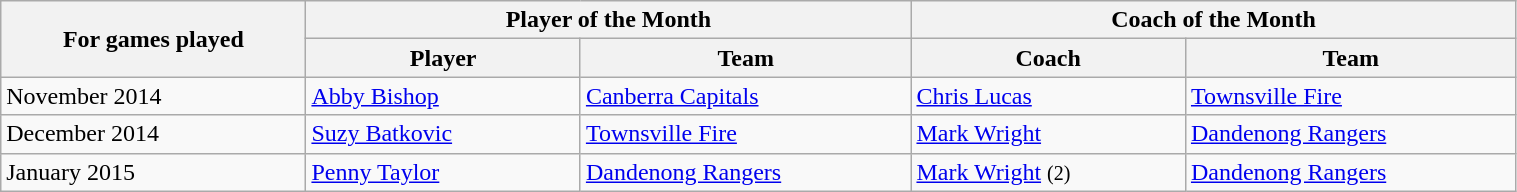<table class="wikitable" style="width: 80%">
<tr>
<th rowspan=2 width=60>For games played</th>
<th colspan=2 width=120>Player of the Month</th>
<th colspan=2 width=120>Coach of the Month</th>
</tr>
<tr>
<th width=60>Player</th>
<th width=60>Team</th>
<th width=60>Coach</th>
<th width=60>Team</th>
</tr>
<tr>
<td>November 2014</td>
<td><a href='#'>Abby Bishop</a></td>
<td><a href='#'>Canberra Capitals</a></td>
<td><a href='#'>Chris Lucas</a></td>
<td><a href='#'>Townsville Fire</a></td>
</tr>
<tr>
<td>December 2014</td>
<td><a href='#'>Suzy Batkovic</a></td>
<td><a href='#'>Townsville Fire</a></td>
<td><a href='#'>Mark Wright</a></td>
<td><a href='#'>Dandenong Rangers</a></td>
</tr>
<tr>
<td>January 2015</td>
<td><a href='#'>Penny Taylor</a></td>
<td><a href='#'>Dandenong Rangers</a></td>
<td><a href='#'>Mark Wright</a> <small> (2) </small></td>
<td><a href='#'>Dandenong Rangers</a></td>
</tr>
</table>
